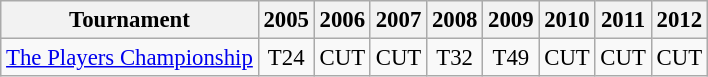<table class="wikitable" style="font-size:95%;text-align:center;">
<tr>
<th>Tournament</th>
<th>2005</th>
<th>2006</th>
<th>2007</th>
<th>2008</th>
<th>2009</th>
<th>2010</th>
<th>2011</th>
<th>2012</th>
</tr>
<tr>
<td align=left><a href='#'>The Players Championship</a></td>
<td>T24</td>
<td>CUT</td>
<td>CUT</td>
<td>T32</td>
<td>T49</td>
<td>CUT</td>
<td>CUT</td>
<td>CUT</td>
</tr>
</table>
